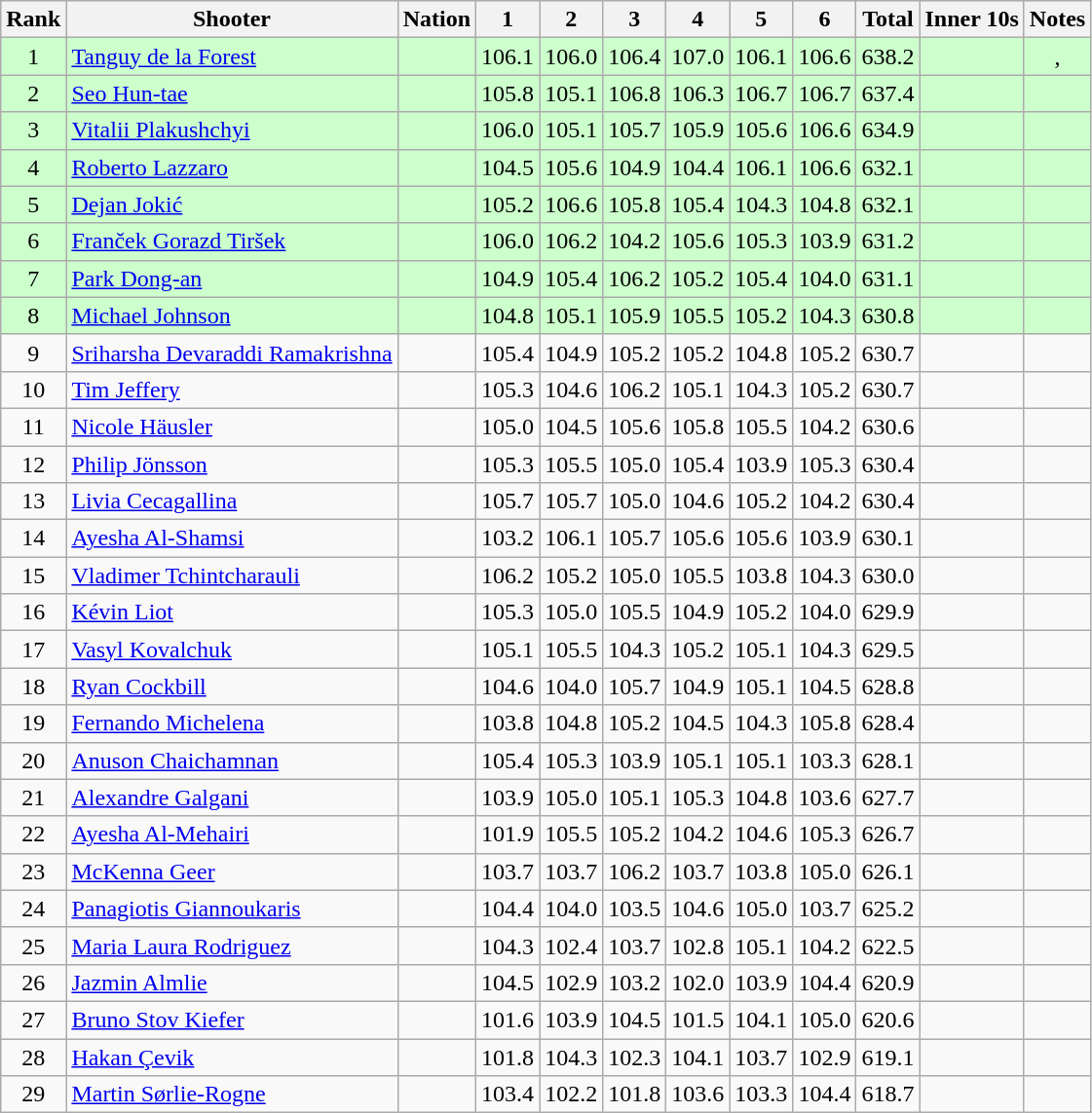<table class="wikitable sortable" style="text-align:center">
<tr>
<th>Rank</th>
<th>Shooter</th>
<th>Nation</th>
<th>1</th>
<th>2</th>
<th>3</th>
<th>4</th>
<th>5</th>
<th>6</th>
<th>Total</th>
<th>Inner 10s</th>
<th>Notes</th>
</tr>
<tr bgcolor=#ccffcc>
<td>1</td>
<td align=left><a href='#'>Tanguy de la Forest</a></td>
<td align=left></td>
<td>106.1</td>
<td>106.0</td>
<td>106.4</td>
<td>107.0</td>
<td>106.1</td>
<td>106.6</td>
<td>638.2</td>
<td></td>
<td>, </td>
</tr>
<tr bgcolor=#ccffcc>
<td>2</td>
<td align=left><a href='#'>Seo Hun-tae</a></td>
<td align=left></td>
<td>105.8</td>
<td>105.1</td>
<td>106.8</td>
<td>106.3</td>
<td>106.7</td>
<td>106.7</td>
<td>637.4</td>
<td></td>
<td></td>
</tr>
<tr bgcolor=#ccffcc>
<td>3</td>
<td align=left><a href='#'>Vitalii Plakushchyi</a></td>
<td align=left></td>
<td>106.0</td>
<td>105.1</td>
<td>105.7</td>
<td>105.9</td>
<td>105.6</td>
<td>106.6</td>
<td>634.9</td>
<td></td>
<td></td>
</tr>
<tr bgcolor=#ccffcc>
<td>4</td>
<td align=left><a href='#'>Roberto Lazzaro</a></td>
<td align=left></td>
<td>104.5</td>
<td>105.6</td>
<td>104.9</td>
<td>104.4</td>
<td>106.1</td>
<td>106.6</td>
<td>632.1</td>
<td></td>
<td></td>
</tr>
<tr bgcolor=#ccffcc>
<td>5</td>
<td align=left><a href='#'>Dejan Jokić</a></td>
<td align=left></td>
<td>105.2</td>
<td>106.6</td>
<td>105.8</td>
<td>105.4</td>
<td>104.3</td>
<td>104.8</td>
<td>632.1</td>
<td></td>
<td></td>
</tr>
<tr bgcolor=#ccffcc>
<td>6</td>
<td align=left><a href='#'>Franček Gorazd Tiršek</a></td>
<td align=left></td>
<td>106.0</td>
<td>106.2</td>
<td>104.2</td>
<td>105.6</td>
<td>105.3</td>
<td>103.9</td>
<td>631.2</td>
<td></td>
<td></td>
</tr>
<tr bgcolor=#ccffcc>
<td>7</td>
<td align=left><a href='#'>Park Dong-an</a></td>
<td align=left></td>
<td>104.9</td>
<td>105.4</td>
<td>106.2</td>
<td>105.2</td>
<td>105.4</td>
<td>104.0</td>
<td>631.1</td>
<td></td>
<td></td>
</tr>
<tr bgcolor=#ccffcc>
<td>8</td>
<td align=left><a href='#'>Michael Johnson</a></td>
<td align=left></td>
<td>104.8</td>
<td>105.1</td>
<td>105.9</td>
<td>105.5</td>
<td>105.2</td>
<td>104.3</td>
<td>630.8</td>
<td></td>
<td></td>
</tr>
<tr>
<td>9</td>
<td align=left><a href='#'>Sriharsha Devaraddi Ramakrishna</a></td>
<td align=left></td>
<td>105.4</td>
<td>104.9</td>
<td>105.2</td>
<td>105.2</td>
<td>104.8</td>
<td>105.2</td>
<td>630.7</td>
<td></td>
<td></td>
</tr>
<tr>
<td>10</td>
<td align=left><a href='#'>Tim Jeffery</a></td>
<td align=left></td>
<td>105.3</td>
<td>104.6</td>
<td>106.2</td>
<td>105.1</td>
<td>104.3</td>
<td>105.2</td>
<td>630.7</td>
<td></td>
<td></td>
</tr>
<tr>
<td>11</td>
<td align=left><a href='#'>Nicole Häusler</a></td>
<td align=left></td>
<td>105.0</td>
<td>104.5</td>
<td>105.6</td>
<td>105.8</td>
<td>105.5</td>
<td>104.2</td>
<td>630.6</td>
<td></td>
<td></td>
</tr>
<tr>
<td>12</td>
<td align=left><a href='#'>Philip Jönsson</a></td>
<td align=left></td>
<td>105.3</td>
<td>105.5</td>
<td>105.0</td>
<td>105.4</td>
<td>103.9</td>
<td>105.3</td>
<td>630.4</td>
<td></td>
<td></td>
</tr>
<tr>
<td>13</td>
<td align=left><a href='#'>Livia Cecagallina</a></td>
<td align=left></td>
<td>105.7</td>
<td>105.7</td>
<td>105.0</td>
<td>104.6</td>
<td>105.2</td>
<td>104.2</td>
<td>630.4</td>
<td></td>
<td></td>
</tr>
<tr>
<td>14</td>
<td align=left><a href='#'>Ayesha Al-Shamsi</a></td>
<td align=left></td>
<td>103.2</td>
<td>106.1</td>
<td>105.7</td>
<td>105.6</td>
<td>105.6</td>
<td>103.9</td>
<td>630.1</td>
<td></td>
<td></td>
</tr>
<tr>
<td>15</td>
<td align=left><a href='#'>Vladimer Tchintcharauli</a></td>
<td align=left></td>
<td>106.2</td>
<td>105.2</td>
<td>105.0</td>
<td>105.5</td>
<td>103.8</td>
<td>104.3</td>
<td>630.0</td>
<td></td>
<td></td>
</tr>
<tr>
<td>16</td>
<td align=left><a href='#'>Kévin Liot</a></td>
<td align=left></td>
<td>105.3</td>
<td>105.0</td>
<td>105.5</td>
<td>104.9</td>
<td>105.2</td>
<td>104.0</td>
<td>629.9</td>
<td></td>
<td></td>
</tr>
<tr>
<td>17</td>
<td align=left><a href='#'>Vasyl Kovalchuk</a></td>
<td align=left></td>
<td>105.1</td>
<td>105.5</td>
<td>104.3</td>
<td>105.2</td>
<td>105.1</td>
<td>104.3</td>
<td>629.5</td>
<td></td>
<td></td>
</tr>
<tr>
<td>18</td>
<td align=left><a href='#'>Ryan Cockbill</a></td>
<td align=left></td>
<td>104.6</td>
<td>104.0</td>
<td>105.7</td>
<td>104.9</td>
<td>105.1</td>
<td>104.5</td>
<td>628.8</td>
<td></td>
<td></td>
</tr>
<tr>
<td>19</td>
<td align=left><a href='#'>Fernando Michelena</a></td>
<td align=left></td>
<td>103.8</td>
<td>104.8</td>
<td>105.2</td>
<td>104.5</td>
<td>104.3</td>
<td>105.8</td>
<td>628.4</td>
<td></td>
<td></td>
</tr>
<tr>
<td>20</td>
<td align=left><a href='#'>Anuson Chaichamnan</a></td>
<td align=left></td>
<td>105.4</td>
<td>105.3</td>
<td>103.9</td>
<td>105.1</td>
<td>105.1</td>
<td>103.3</td>
<td>628.1</td>
<td></td>
<td></td>
</tr>
<tr>
<td>21</td>
<td align=left><a href='#'>Alexandre Galgani</a></td>
<td align=left></td>
<td>103.9</td>
<td>105.0</td>
<td>105.1</td>
<td>105.3</td>
<td>104.8</td>
<td>103.6</td>
<td>627.7</td>
<td></td>
<td></td>
</tr>
<tr>
<td>22</td>
<td align=left><a href='#'>Ayesha Al-Mehairi</a></td>
<td align=left></td>
<td>101.9</td>
<td>105.5</td>
<td>105.2</td>
<td>104.2</td>
<td>104.6</td>
<td>105.3</td>
<td>626.7</td>
<td></td>
<td></td>
</tr>
<tr>
<td>23</td>
<td align=left><a href='#'>McKenna Geer</a></td>
<td align=left></td>
<td>103.7</td>
<td>103.7</td>
<td>106.2</td>
<td>103.7</td>
<td>103.8</td>
<td>105.0</td>
<td>626.1</td>
<td></td>
<td></td>
</tr>
<tr>
<td>24</td>
<td align=left><a href='#'>Panagiotis Giannoukaris</a></td>
<td align=left></td>
<td>104.4</td>
<td>104.0</td>
<td>103.5</td>
<td>104.6</td>
<td>105.0</td>
<td>103.7</td>
<td>625.2</td>
<td></td>
<td></td>
</tr>
<tr>
<td>25</td>
<td align=left><a href='#'>Maria Laura Rodriguez</a></td>
<td align=left></td>
<td>104.3</td>
<td>102.4</td>
<td>103.7</td>
<td>102.8</td>
<td>105.1</td>
<td>104.2</td>
<td>622.5</td>
<td></td>
<td></td>
</tr>
<tr>
<td>26</td>
<td align=left><a href='#'>Jazmin Almlie</a></td>
<td align=left></td>
<td>104.5</td>
<td>102.9</td>
<td>103.2</td>
<td>102.0</td>
<td>103.9</td>
<td>104.4</td>
<td>620.9</td>
<td></td>
<td></td>
</tr>
<tr>
<td>27</td>
<td align=left><a href='#'>Bruno Stov Kiefer</a></td>
<td align=left></td>
<td>101.6</td>
<td>103.9</td>
<td>104.5</td>
<td>101.5</td>
<td>104.1</td>
<td>105.0</td>
<td>620.6</td>
<td></td>
<td></td>
</tr>
<tr>
<td>28</td>
<td align=left><a href='#'>Hakan Çevik</a></td>
<td align=left></td>
<td>101.8</td>
<td>104.3</td>
<td>102.3</td>
<td>104.1</td>
<td>103.7</td>
<td>102.9</td>
<td>619.1</td>
<td></td>
<td></td>
</tr>
<tr>
<td>29</td>
<td align=left><a href='#'>Martin Sørlie-Rogne</a></td>
<td align=left></td>
<td>103.4</td>
<td>102.2</td>
<td>101.8</td>
<td>103.6</td>
<td>103.3</td>
<td>104.4</td>
<td>618.7</td>
<td></td>
<td></td>
</tr>
</table>
